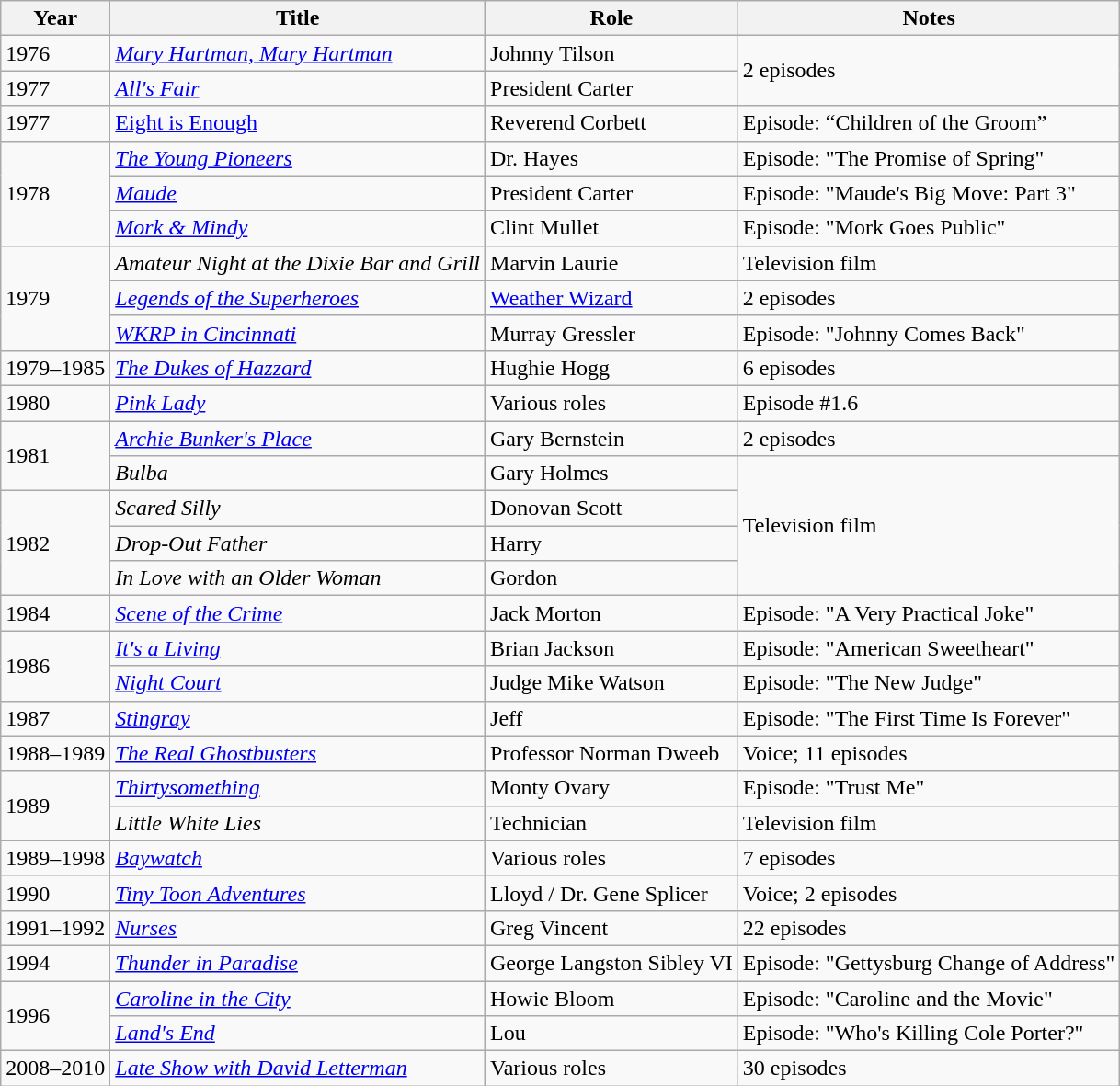<table class="wikitable sortable">
<tr>
<th>Year</th>
<th>Title</th>
<th>Role</th>
<th>Notes</th>
</tr>
<tr>
<td>1976</td>
<td><em><a href='#'>Mary Hartman, Mary Hartman</a></em></td>
<td>Johnny Tilson</td>
<td rowspan="2">2 episodes</td>
</tr>
<tr>
<td>1977</td>
<td><em><a href='#'>All's Fair</a></em></td>
<td>President Carter</td>
</tr>
<tr>
<td>1977</td>
<td><a href='#'>Eight is Enough</a></td>
<td>Reverend Corbett</td>
<td>Episode: “Children of the Groom”</td>
</tr>
<tr>
<td rowspan="3">1978</td>
<td><a href='#'><em>The Young Pioneers</em></a></td>
<td>Dr. Hayes</td>
<td>Episode: "The Promise of Spring"</td>
</tr>
<tr>
<td><a href='#'><em>Maude</em></a></td>
<td>President Carter</td>
<td>Episode: "Maude's Big Move: Part 3"</td>
</tr>
<tr>
<td><em><a href='#'>Mork & Mindy</a></em></td>
<td>Clint Mullet</td>
<td>Episode: "Mork Goes Public"</td>
</tr>
<tr>
<td rowspan="3">1979</td>
<td><em>Amateur Night at the Dixie Bar and Grill</em></td>
<td>Marvin Laurie</td>
<td>Television film</td>
</tr>
<tr>
<td><em><a href='#'>Legends of the Superheroes</a></em></td>
<td><a href='#'>Weather Wizard</a></td>
<td>2 episodes</td>
</tr>
<tr>
<td><em><a href='#'>WKRP in Cincinnati</a></em></td>
<td>Murray Gressler</td>
<td>Episode: "Johnny Comes Back"</td>
</tr>
<tr>
<td>1979–1985</td>
<td><em><a href='#'>The Dukes of Hazzard</a></em></td>
<td>Hughie Hogg</td>
<td>6 episodes</td>
</tr>
<tr>
<td>1980</td>
<td><a href='#'><em>Pink Lady</em></a></td>
<td>Various roles</td>
<td>Episode #1.6</td>
</tr>
<tr>
<td rowspan="2">1981</td>
<td><em><a href='#'>Archie Bunker's Place</a></em></td>
<td>Gary Bernstein</td>
<td>2 episodes</td>
</tr>
<tr>
<td><em>Bulba</em></td>
<td>Gary Holmes</td>
<td rowspan="4">Television film</td>
</tr>
<tr>
<td rowspan="3">1982</td>
<td><em>Scared Silly</em></td>
<td>Donovan Scott</td>
</tr>
<tr>
<td><em>Drop-Out Father</em></td>
<td>Harry</td>
</tr>
<tr>
<td><em>In Love with an Older Woman</em></td>
<td>Gordon</td>
</tr>
<tr>
<td>1984</td>
<td><a href='#'><em>Scene of the Crime</em></a></td>
<td>Jack Morton</td>
<td>Episode: "A Very Practical Joke"</td>
</tr>
<tr>
<td rowspan="2">1986</td>
<td><em><a href='#'>It's a Living</a></em></td>
<td>Brian Jackson</td>
<td>Episode: "American Sweetheart"</td>
</tr>
<tr>
<td><em><a href='#'>Night Court</a></em></td>
<td>Judge Mike Watson</td>
<td>Episode: "The New Judge"</td>
</tr>
<tr>
<td>1987</td>
<td><a href='#'><em>Stingray</em></a></td>
<td>Jeff</td>
<td>Episode: "The First Time Is Forever"</td>
</tr>
<tr>
<td>1988–1989</td>
<td><em><a href='#'>The Real Ghostbusters</a></em></td>
<td>Professor Norman Dweeb</td>
<td>Voice; 11 episodes</td>
</tr>
<tr>
<td rowspan="2">1989</td>
<td><em><a href='#'>Thirtysomething</a></em></td>
<td>Monty Ovary</td>
<td>Episode: "Trust Me"</td>
</tr>
<tr>
<td><em>Little White Lies</em></td>
<td>Technician</td>
<td>Television film</td>
</tr>
<tr>
<td>1989–1998</td>
<td><em><a href='#'>Baywatch</a></em></td>
<td>Various roles</td>
<td>7 episodes</td>
</tr>
<tr>
<td>1990</td>
<td><em><a href='#'>Tiny Toon Adventures</a></em></td>
<td>Lloyd / Dr. Gene Splicer</td>
<td>Voice; 2 episodes</td>
</tr>
<tr>
<td>1991–1992</td>
<td><a href='#'><em>Nurses</em></a></td>
<td>Greg Vincent</td>
<td>22 episodes</td>
</tr>
<tr>
<td>1994</td>
<td><em><a href='#'>Thunder in Paradise</a></em></td>
<td>George Langston Sibley VI</td>
<td>Episode: "Gettysburg Change of Address"</td>
</tr>
<tr>
<td rowspan="2">1996</td>
<td><em><a href='#'>Caroline in the City</a></em></td>
<td>Howie Bloom</td>
<td>Episode: "Caroline and the Movie"</td>
</tr>
<tr>
<td><a href='#'><em>Land's End</em></a></td>
<td>Lou</td>
<td>Episode: "Who's Killing Cole Porter?"</td>
</tr>
<tr>
<td>2008–2010</td>
<td><em><a href='#'>Late Show with David Letterman</a></em></td>
<td>Various roles</td>
<td>30 episodes</td>
</tr>
</table>
